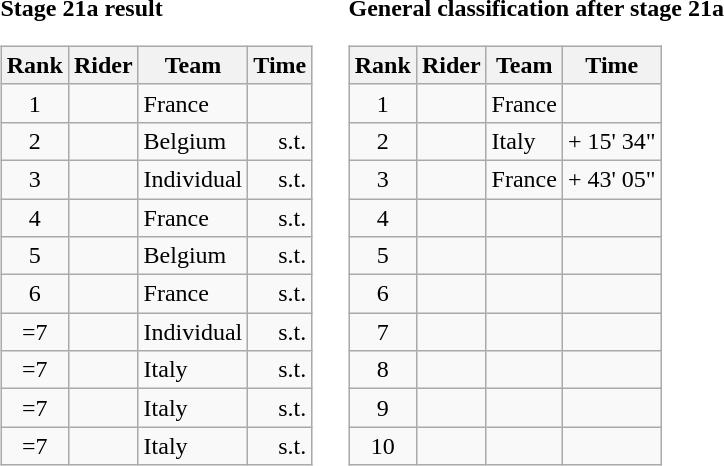<table>
<tr>
<td><strong>Stage 21a result</strong><br><table class="wikitable">
<tr>
<th scope="col">Rank</th>
<th scope="col">Rider</th>
<th scope="col">Team</th>
<th scope="col">Time</th>
</tr>
<tr>
<td style="text-align:center;">1</td>
<td></td>
<td>France</td>
<td style="text-align:right;"></td>
</tr>
<tr>
<td style="text-align:center;">2</td>
<td></td>
<td>Belgium</td>
<td style="text-align:right;">s.t.</td>
</tr>
<tr>
<td style="text-align:center;">3</td>
<td></td>
<td>Individual</td>
<td style="text-align:right;">s.t.</td>
</tr>
<tr>
<td style="text-align:center;">4</td>
<td></td>
<td>France</td>
<td style="text-align:right;">s.t.</td>
</tr>
<tr>
<td style="text-align:center;">5</td>
<td></td>
<td>Belgium</td>
<td style="text-align:right;">s.t.</td>
</tr>
<tr>
<td style="text-align:center;">6</td>
<td></td>
<td>France</td>
<td style="text-align:right;">s.t.</td>
</tr>
<tr>
<td style="text-align:center;">=7</td>
<td></td>
<td>Individual</td>
<td style="text-align:right;">s.t.</td>
</tr>
<tr>
<td style="text-align:center;">=7</td>
<td></td>
<td>Italy</td>
<td style="text-align:right;">s.t.</td>
</tr>
<tr>
<td style="text-align:center;">=7</td>
<td></td>
<td>Italy</td>
<td style="text-align:right;">s.t.</td>
</tr>
<tr>
<td style="text-align:center;">=7</td>
<td></td>
<td>Italy</td>
<td style="text-align:right;">s.t.</td>
</tr>
</table>
</td>
<td></td>
<td><strong>General classification after stage 21a</strong><br><table class="wikitable">
<tr>
<th scope="col">Rank</th>
<th scope="col">Rider</th>
<th scope="col">Team</th>
<th scope="col">Time</th>
</tr>
<tr>
<td style="text-align:center;">1</td>
<td></td>
<td>France</td>
<td style="text-align:right;"></td>
</tr>
<tr>
<td style="text-align:center;">2</td>
<td></td>
<td>Italy</td>
<td style="text-align:right;">+ 15' 34"</td>
</tr>
<tr>
<td style="text-align:center;">3</td>
<td></td>
<td>France</td>
<td style="text-align:right;">+ 43' 05"</td>
</tr>
<tr>
<td style="text-align:center;">4</td>
<td></td>
<td></td>
<td></td>
</tr>
<tr>
<td style="text-align:center;">5</td>
<td></td>
<td></td>
<td></td>
</tr>
<tr>
<td style="text-align:center;">6</td>
<td></td>
<td></td>
<td></td>
</tr>
<tr>
<td style="text-align:center;">7</td>
<td></td>
<td></td>
<td></td>
</tr>
<tr>
<td style="text-align:center;">8</td>
<td></td>
<td></td>
<td></td>
</tr>
<tr>
<td style="text-align:center;">9</td>
<td></td>
<td></td>
<td></td>
</tr>
<tr>
<td style="text-align:center;">10</td>
<td></td>
<td></td>
<td></td>
</tr>
</table>
</td>
</tr>
</table>
